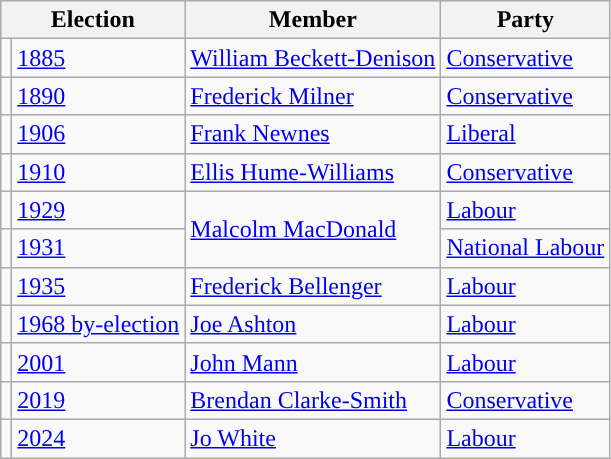<table class="wikitable">
<tr>
<th colspan="2">Election</th>
<th>Member</th>
<th>Party</th>
</tr>
<tr>
<td style="color:inherit;background-color: "></td>
<td><a href='#'>1885</a></td>
<td><a href='#'>William Beckett-Denison</a></td>
<td><a href='#'>Conservative</a></td>
</tr>
<tr>
<td style="color:inherit;background-color: "></td>
<td><a href='#'>1890</a></td>
<td><a href='#'>Frederick Milner</a></td>
<td><a href='#'>Conservative</a></td>
</tr>
<tr>
<td style="color:inherit;background-color: "></td>
<td><a href='#'>1906</a></td>
<td><a href='#'>Frank Newnes</a></td>
<td><a href='#'>Liberal</a></td>
</tr>
<tr>
<td style="color:inherit;background: "></td>
<td><a href='#'>1910</a></td>
<td><a href='#'>Ellis Hume-Williams</a></td>
<td><a href='#'>Conservative</a></td>
</tr>
<tr>
<td style="color:inherit;background-color: "></td>
<td><a href='#'>1929</a></td>
<td rowspan="2"><a href='#'>Malcolm MacDonald</a></td>
<td><a href='#'>Labour</a></td>
</tr>
<tr>
<td style="color:inherit;background-color: "></td>
<td><a href='#'>1931</a></td>
<td><a href='#'>National Labour</a></td>
</tr>
<tr>
<td style="color:inherit;background-color: "></td>
<td><a href='#'>1935</a></td>
<td><a href='#'>Frederick Bellenger</a></td>
<td><a href='#'>Labour</a></td>
</tr>
<tr>
<td style="color:inherit;background-color: "></td>
<td><a href='#'>1968 by-election</a></td>
<td><a href='#'>Joe Ashton</a></td>
<td><a href='#'>Labour</a></td>
</tr>
<tr>
<td style="color:inherit;background-color: "></td>
<td><a href='#'>2001</a></td>
<td><a href='#'>John Mann</a></td>
<td><a href='#'>Labour</a></td>
</tr>
<tr>
<td style="color:inherit;background-color: "></td>
<td><a href='#'>2019</a></td>
<td><a href='#'>Brendan Clarke-Smith</a></td>
<td><a href='#'>Conservative</a></td>
</tr>
<tr>
<td style="color:inherit;background-color: "></td>
<td><a href='#'>2024</a></td>
<td><a href='#'>Jo White</a></td>
<td><a href='#'>Labour</a></td>
</tr>
</table>
